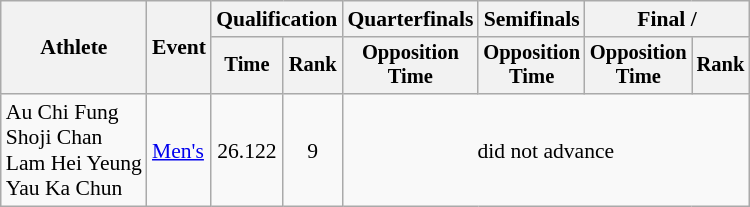<table class=wikitable style="font-size:90%; text-align:center;">
<tr>
<th rowspan="2">Athlete</th>
<th rowspan="2">Event</th>
<th colspan=2>Qualification</th>
<th>Quarterfinals</th>
<th>Semifinals</th>
<th colspan=2>Final / </th>
</tr>
<tr style="font-size:95%">
<th>Time</th>
<th>Rank</th>
<th>Opposition<br>Time</th>
<th>Opposition<br>Time</th>
<th>Opposition<br>Time</th>
<th>Rank</th>
</tr>
<tr>
<td align=left>Au Chi Fung<br>Shoji Chan<br>Lam Hei Yeung<br>Yau Ka Chun</td>
<td align=left><a href='#'>Men's</a></td>
<td>26.122</td>
<td>9</td>
<td colspan=4>did not advance</td>
</tr>
</table>
